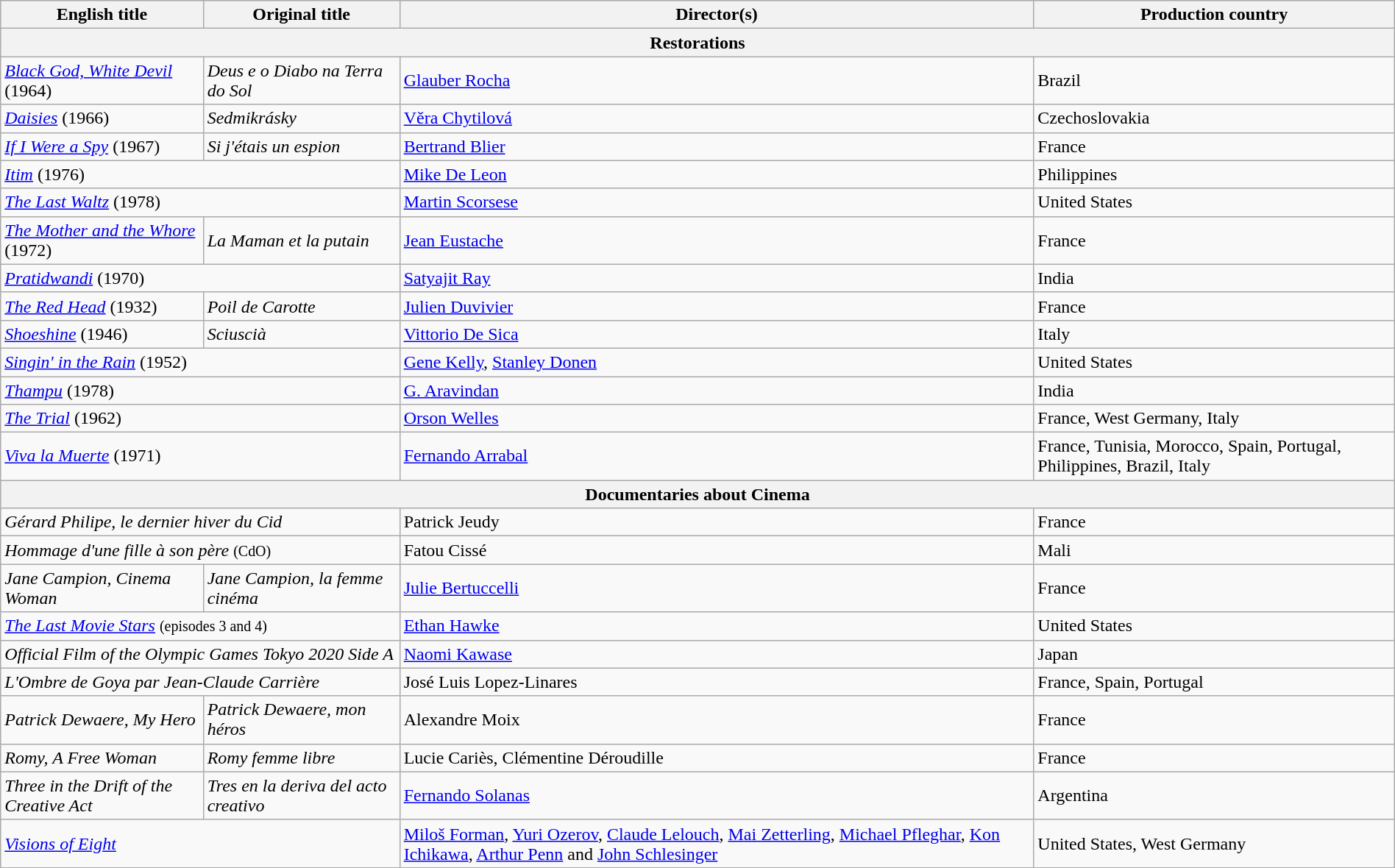<table class="wikitable" style="width:100%;">
<tr>
<th scope="col">English title</th>
<th scope="col">Original title</th>
<th scope="col">Director(s)</th>
<th scope="col">Production country</th>
</tr>
<tr>
<th colspan="4">Restorations</th>
</tr>
<tr>
<td><em><a href='#'>Black God, White Devil</a></em> (1964)</td>
<td><em>Deus e o Diabo na Terra do Sol</em></td>
<td><a href='#'>Glauber Rocha</a></td>
<td>Brazil</td>
</tr>
<tr>
<td><em><a href='#'>Daisies</a></em> (1966)</td>
<td><em>Sedmikrásky</em></td>
<td><a href='#'>Věra Chytilová</a></td>
<td>Czechoslovakia</td>
</tr>
<tr>
<td><em><a href='#'>If I Were a Spy</a></em> (1967)</td>
<td><em>Si j'étais un espion</em></td>
<td><a href='#'>Bertrand Blier</a></td>
<td>France</td>
</tr>
<tr>
<td colspan=2><em><a href='#'>Itim</a></em> (1976)</td>
<td><a href='#'>Mike De Leon</a></td>
<td>Philippines</td>
</tr>
<tr>
<td colspan=2><em><a href='#'>The Last Waltz</a></em> (1978)</td>
<td><a href='#'>Martin Scorsese</a></td>
<td>United States</td>
</tr>
<tr>
<td><em><a href='#'>The Mother and the Whore</a></em> (1972)</td>
<td><em>La Maman et la putain</em></td>
<td><a href='#'>Jean Eustache</a></td>
<td>France</td>
</tr>
<tr>
<td colspan=2><em><a href='#'>Pratidwandi</a></em> (1970)</td>
<td><a href='#'>Satyajit Ray</a></td>
<td>India</td>
</tr>
<tr>
<td><em><a href='#'>The Red Head</a></em> (1932)</td>
<td><em>Poil de Carotte</em></td>
<td><a href='#'>Julien Duvivier</a></td>
<td>France</td>
</tr>
<tr>
<td><em><a href='#'>Shoeshine</a></em> (1946)</td>
<td><em>Sciuscià</em></td>
<td><a href='#'>Vittorio De Sica</a></td>
<td>Italy</td>
</tr>
<tr>
<td colspan=2><em><a href='#'>Singin' in the Rain</a></em> (1952)</td>
<td><a href='#'>Gene Kelly</a>, <a href='#'>Stanley Donen</a></td>
<td>United States</td>
</tr>
<tr>
<td colspan=2><em><a href='#'>Thampu</a></em> (1978)</td>
<td><a href='#'>G. Aravindan</a></td>
<td>India</td>
</tr>
<tr>
<td colspan=2><em><a href='#'>The Trial</a></em> (1962)</td>
<td><a href='#'>Orson Welles</a></td>
<td>France, West Germany, Italy</td>
</tr>
<tr>
<td colspan=2><em><a href='#'>Viva la Muerte</a></em> (1971)</td>
<td><a href='#'>Fernando Arrabal</a></td>
<td>France, Tunisia, Morocco, Spain, Portugal, Philippines, Brazil, Italy</td>
</tr>
<tr>
<th colspan="4">Documentaries about Cinema</th>
</tr>
<tr>
<td colspan="2"><em>Gérard Philipe, le dernier hiver du Cid</em></td>
<td>Patrick Jeudy</td>
<td>France</td>
</tr>
<tr>
<td colspan="2"><em>Hommage d'une fille à son père</em> <small>(CdO)</small></td>
<td>Fatou Cissé</td>
<td>Mali</td>
</tr>
<tr>
<td><em>Jane Campion, Cinema Woman</em></td>
<td><em>Jane Campion, la femme cinéma</em></td>
<td><a href='#'>Julie Bertuccelli</a></td>
<td>France</td>
</tr>
<tr>
<td colspan="2"><em><a href='#'>The Last Movie Stars</a></em> <small>(episodes 3 and 4)</small></td>
<td><a href='#'>Ethan Hawke</a></td>
<td>United States</td>
</tr>
<tr>
<td colspan="2"><em>Official Film of the Olympic Games Tokyo 2020 Side A</em></td>
<td><a href='#'>Naomi Kawase</a></td>
<td>Japan</td>
</tr>
<tr>
<td colspan="2"><em>L'Ombre de Goya par Jean-Claude Carrière</em></td>
<td>José Luis Lopez-Linares</td>
<td>France, Spain, Portugal</td>
</tr>
<tr>
<td><em>Patrick Dewaere, My Hero</em></td>
<td><em>Patrick Dewaere, mon héros</em></td>
<td>Alexandre Moix</td>
<td>France</td>
</tr>
<tr>
<td><em>Romy, A Free Woman</em></td>
<td><em>Romy femme libre</em></td>
<td>Lucie Cariès, Clémentine Déroudille</td>
<td>France</td>
</tr>
<tr>
<td><em>Three in the Drift of the Creative Act</em></td>
<td><em>Tres en la deriva del acto creativo</em></td>
<td><a href='#'>Fernando Solanas</a></td>
<td>Argentina</td>
</tr>
<tr>
<td colspan="2"><em><a href='#'>Visions of Eight</a></em></td>
<td><a href='#'>Miloš Forman</a>, <a href='#'>Yuri Ozerov</a>, <a href='#'>Claude Lelouch</a>, <a href='#'>Mai Zetterling</a>, <a href='#'>Michael Pfleghar</a>, <a href='#'>Kon Ichikawa</a>, <a href='#'>Arthur Penn</a> and <a href='#'>John Schlesinger</a></td>
<td>United States, West Germany</td>
</tr>
</table>
